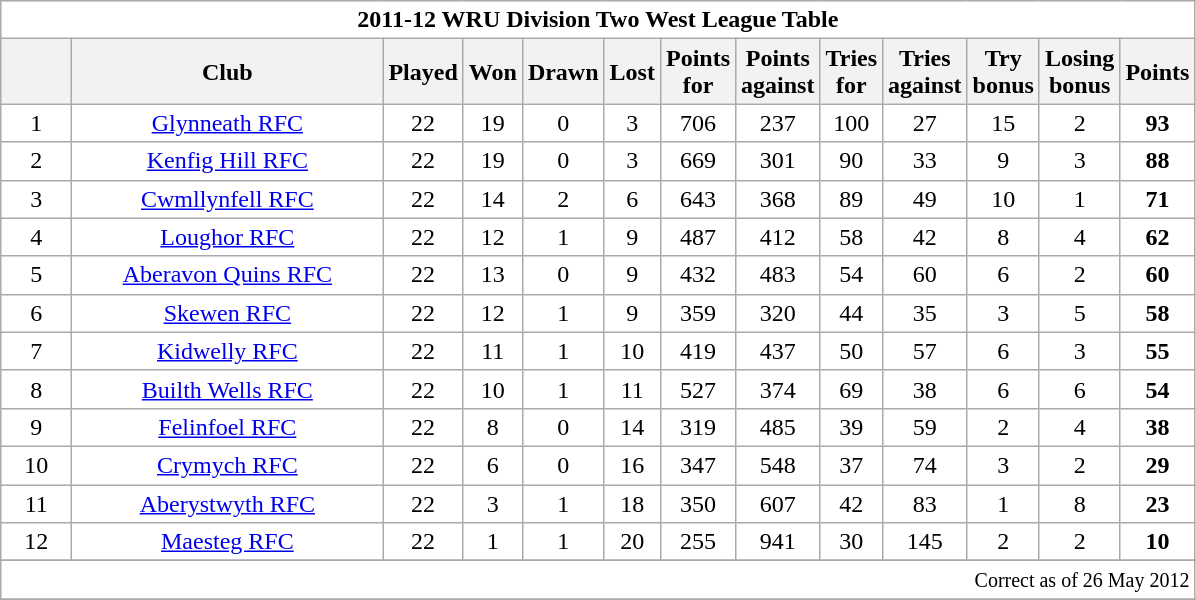<table class="wikitable" style="float:left; margin-right:15px; text-align: center;">
<tr>
<td colspan="13" bgcolor="#FFFFFF" cellpadding="0" cellspacing="0"><strong>2011-12 WRU Division Two West League Table</strong></td>
</tr>
<tr>
<th bgcolor="#efefef" width="40"></th>
<th bgcolor="#efefef" width="200">Club</th>
<th bgcolor="#efefef" width="20">Played</th>
<th bgcolor="#efefef" width="20">Won</th>
<th bgcolor="#efefef" width="20">Drawn</th>
<th bgcolor="#efefef" width="20">Lost</th>
<th bgcolor="#efefef" width="20">Points for</th>
<th bgcolor="#efefef" width="20">Points against</th>
<th bgcolor="#efefef" width="20">Tries for</th>
<th bgcolor="#efefef" width="20">Tries against</th>
<th bgcolor="#efefef" width="20">Try bonus</th>
<th bgcolor="#efefef" width="20">Losing bonus</th>
<th bgcolor="#efefef" width="20">Points</th>
</tr>
<tr bgcolor=#ffffff align=center>
<td>1</td>
<td><a href='#'>Glynneath RFC</a></td>
<td>22</td>
<td>19</td>
<td>0</td>
<td>3</td>
<td>706</td>
<td>237</td>
<td>100</td>
<td>27</td>
<td>15</td>
<td>2</td>
<td><strong> 93 </strong></td>
</tr>
<tr bgcolor=#ffffff align=center>
<td>2</td>
<td><a href='#'>Kenfig Hill RFC</a></td>
<td>22</td>
<td>19</td>
<td>0</td>
<td>3</td>
<td>669</td>
<td>301</td>
<td>90</td>
<td>33</td>
<td>9</td>
<td>3</td>
<td><strong> 88 </strong></td>
</tr>
<tr bgcolor=#ffffff align=center>
<td>3</td>
<td><a href='#'>Cwmllynfell RFC</a></td>
<td>22</td>
<td>14</td>
<td>2</td>
<td>6</td>
<td>643</td>
<td>368</td>
<td>89</td>
<td>49</td>
<td>10</td>
<td>1</td>
<td><strong> 71 </strong></td>
</tr>
<tr bgcolor=#ffffff align=center>
<td>4</td>
<td><a href='#'>Loughor RFC</a></td>
<td>22</td>
<td>12</td>
<td>1</td>
<td>9</td>
<td>487</td>
<td>412</td>
<td>58</td>
<td>42</td>
<td>8</td>
<td>4</td>
<td><strong> 62 </strong></td>
</tr>
<tr bgcolor=#ffffff align=center>
<td>5</td>
<td><a href='#'>Aberavon Quins RFC</a></td>
<td>22</td>
<td>13</td>
<td>0</td>
<td>9</td>
<td>432</td>
<td>483</td>
<td>54</td>
<td>60</td>
<td>6</td>
<td>2</td>
<td><strong> 60 </strong></td>
</tr>
<tr bgcolor=#ffffff align=center>
<td>6</td>
<td><a href='#'>Skewen RFC</a></td>
<td>22</td>
<td>12</td>
<td>1</td>
<td>9</td>
<td>359</td>
<td>320</td>
<td>44</td>
<td>35</td>
<td>3</td>
<td>5</td>
<td><strong> 58 </strong></td>
</tr>
<tr bgcolor=#ffffff align=center>
<td>7</td>
<td><a href='#'>Kidwelly RFC</a></td>
<td>22</td>
<td>11</td>
<td>1</td>
<td>10</td>
<td>419</td>
<td>437</td>
<td>50</td>
<td>57</td>
<td>6</td>
<td>3</td>
<td><strong> 55 </strong></td>
</tr>
<tr bgcolor=#ffffff align=center>
<td>8</td>
<td><a href='#'>Builth Wells RFC</a></td>
<td>22</td>
<td>10</td>
<td>1</td>
<td>11</td>
<td>527</td>
<td>374</td>
<td>69</td>
<td>38</td>
<td>6</td>
<td>6</td>
<td><strong> 54 </strong></td>
</tr>
<tr bgcolor=#ffffff align=center>
<td>9</td>
<td><a href='#'>Felinfoel RFC</a></td>
<td>22</td>
<td>8</td>
<td>0</td>
<td>14</td>
<td>319</td>
<td>485</td>
<td>39</td>
<td>59</td>
<td>2</td>
<td>4</td>
<td><strong> 38 </strong></td>
</tr>
<tr bgcolor=#ffffff align=center>
<td>10</td>
<td><a href='#'>Crymych RFC</a></td>
<td>22</td>
<td>6</td>
<td>0</td>
<td>16</td>
<td>347</td>
<td>548</td>
<td>37</td>
<td>74</td>
<td>3</td>
<td>2</td>
<td><strong> 29 </strong></td>
</tr>
<tr bgcolor=#ffffff align=center>
<td>11</td>
<td><a href='#'>Aberystwyth RFC</a></td>
<td>22</td>
<td>3</td>
<td>1</td>
<td>18</td>
<td>350</td>
<td>607</td>
<td>42</td>
<td>83</td>
<td>1</td>
<td>8</td>
<td><strong> 23 </strong></td>
</tr>
<tr bgcolor=#ffffff align=center>
<td>12</td>
<td><a href='#'>Maesteg RFC</a></td>
<td>22</td>
<td>1</td>
<td>1</td>
<td>20</td>
<td>255</td>
<td>941</td>
<td>30</td>
<td>145</td>
<td>2</td>
<td>2</td>
<td><strong> 10 </strong></td>
</tr>
<tr bgcolor=#ffffff align=center>
</tr>
<tr>
<td colspan="13" align="right" bgcolor="#FFFFFF" cellpadding="0" cellspacing="0"><small>Correct as of 26 May 2012</small></td>
</tr>
<tr>
</tr>
</table>
